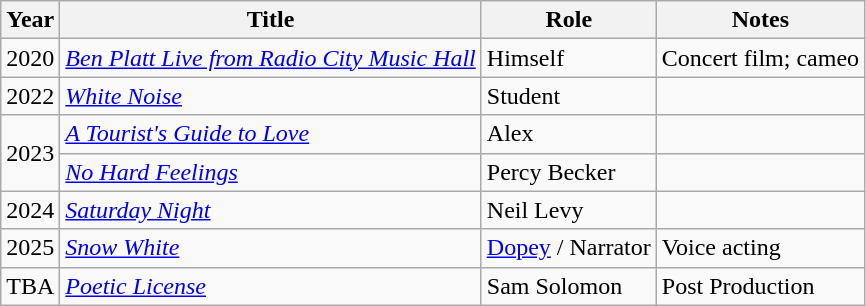<table class="wikitable">
<tr>
<th>Year</th>
<th>Title</th>
<th>Role</th>
<th>Notes</th>
</tr>
<tr>
<td>2020</td>
<td><em><a href='#'>Ben Platt Live from Radio City Music Hall</a></em></td>
<td>Himself</td>
<td>Concert film; cameo</td>
</tr>
<tr>
<td>2022</td>
<td><em><a href='#'>White Noise</a></em></td>
<td>Student</td>
<td></td>
</tr>
<tr>
<td rowspan=2>2023</td>
<td><em><a href='#'>A Tourist's Guide to Love</a></em></td>
<td>Alex</td>
<td></td>
</tr>
<tr>
<td><em><a href='#'>No Hard Feelings</a></em></td>
<td>Percy Becker</td>
<td></td>
</tr>
<tr>
<td>2024</td>
<td><em><a href='#'>Saturday Night</a></em></td>
<td>Neil Levy</td>
<td></td>
</tr>
<tr>
<td>2025</td>
<td><em><a href='#'>Snow White</a></em></td>
<td><a href='#'>Dopey</a> / Narrator</td>
<td>Voice acting</td>
</tr>
<tr>
<td>TBA</td>
<td><em><a href='#'>Poetic License</a></em></td>
<td>Sam Solomon</td>
<td>Post Production</td>
</tr>
</table>
